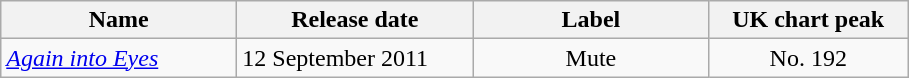<table class="wikitable" border="1">
<tr>
<th width="150">Name</th>
<th width="150">Release date</th>
<th width="150">Label</th>
<th width="125">UK chart peak</th>
</tr>
<tr>
<td><em><a href='#'>Again into Eyes</a></em></td>
<td>12 September 2011</td>
<td align="center">Mute</td>
<td align="center">No. 192</td>
</tr>
</table>
